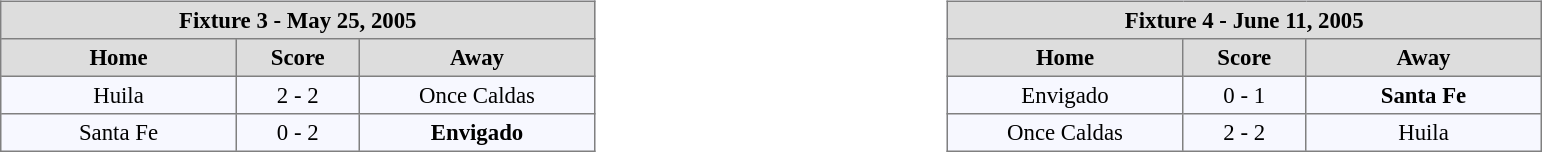<table width=100%>
<tr>
<td valign=top width=50% align=left><br><table align=center bgcolor="#f7f8ff" cellpadding="3" cellspacing="0" border="1" style="font-size: 95%; border: gray solid 1px; border-collapse: collapse;">
<tr align=center bgcolor=#DDDDDD style="color:black;">
<th colspan=3 align=center>Fixture 3 - May 25, 2005</th>
</tr>
<tr align=center bgcolor=#DDDDDD style="color:black;">
<th width="150">Home</th>
<th width="75">Score</th>
<th width="150">Away</th>
</tr>
<tr align=center>
<td>Huila</td>
<td>2 - 2</td>
<td>Once Caldas</td>
</tr>
<tr align=center>
<td>Santa Fe</td>
<td>0 - 2</td>
<td><strong>Envigado</strong></td>
</tr>
</table>
</td>
<td valign=top width=50% align=left><br><table align=center bgcolor="#f7f8ff" cellpadding="3" cellspacing="0" border="1" style="font-size: 95%; border: gray solid 1px; border-collapse: collapse;">
<tr align=center bgcolor=#DDDDDD style="color:black;">
<th colspan=3 align=center>Fixture 4 - June 11, 2005</th>
</tr>
<tr align=center bgcolor=#DDDDDD style="color:black;">
<th width="150">Home</th>
<th width="75">Score</th>
<th width="150">Away</th>
</tr>
<tr align=center>
<td>Envigado</td>
<td>0 - 1</td>
<td><strong>Santa Fe</strong></td>
</tr>
<tr align=center>
<td>Once Caldas</td>
<td>2 - 2</td>
<td>Huila</td>
</tr>
</table>
</td>
</tr>
</table>
